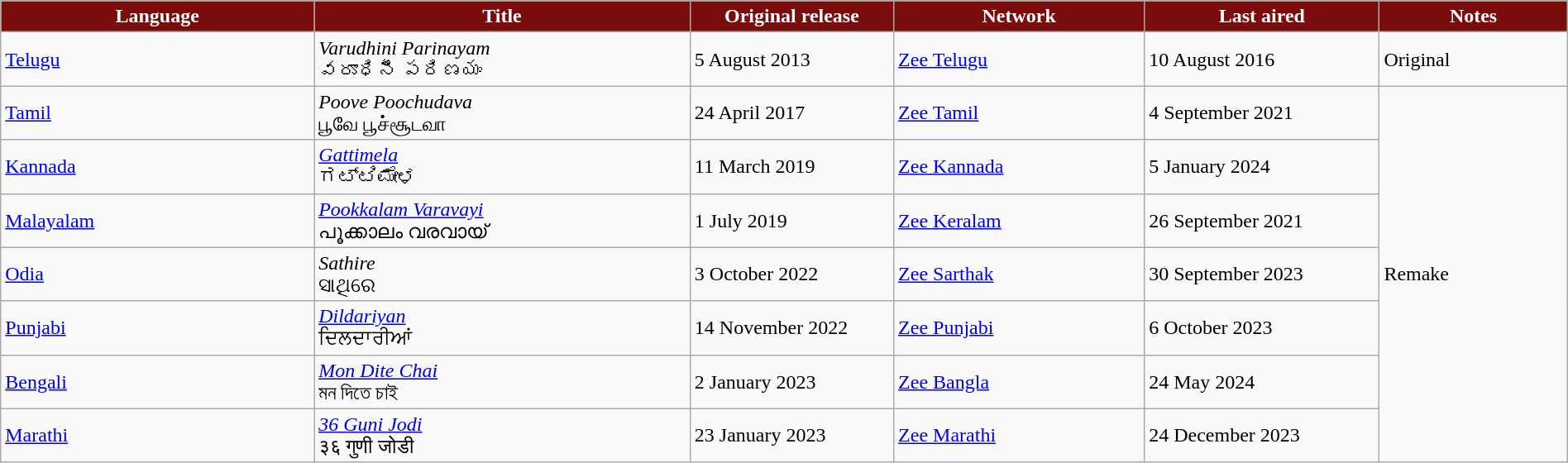<table class="wikitable" style="width: 100%; margin-right: 0;">
<tr style="color:white">
<th style="background:#7b0c0c; width:20%;">Language</th>
<th style="background:#7b0c0c; width:24%;">Title</th>
<th style="background:#7b0c0c; width:13%;">Original release</th>
<th style="background:#7b0c0c; width:16%;">Network</th>
<th style="background:#7b0c0c; width:15%;">Last aired</th>
<th style="background:#7b0c0c; width:18%;">Notes</th>
</tr>
<tr>
<td><a href='#'>Telugu</a></td>
<td><em>Varudhini Parinayam</em> <br> వరూధినీ పరిణయం</td>
<td>5 August 2013</td>
<td><a href='#'>Zee Telugu</a></td>
<td>10 August 2016</td>
<td>Original</td>
</tr>
<tr>
<td><a href='#'>Tamil</a></td>
<td><em>Poove Poochudava</em> <br> பூவே பூச்சூடவா</td>
<td>24 April 2017</td>
<td><a href='#'>Zee Tamil</a></td>
<td>4 September 2021</td>
<td rowspan="7">Remake</td>
</tr>
<tr>
<td><a href='#'>Kannada</a></td>
<td><em><a href='#'>Gattimela</a></em> <br> ಗಟ್ಟಿಮೇಳ</td>
<td>11 March 2019</td>
<td><a href='#'>Zee Kannada</a></td>
<td>5 January 2024</td>
</tr>
<tr>
<td><a href='#'>Malayalam</a></td>
<td><em><a href='#'>Pookkalam Varavayi</a></em> <br> പൂക്കാലം വരവായ്</td>
<td>1 July 2019</td>
<td><a href='#'>Zee Keralam</a></td>
<td>26 September 2021</td>
</tr>
<tr>
<td><a href='#'>Odia</a></td>
<td><em>Sathire</em> <br> ସାଥିରେ</td>
<td>3 October 2022</td>
<td><a href='#'>Zee Sarthak</a></td>
<td>30 September 2023</td>
</tr>
<tr>
<td><a href='#'>Punjabi</a></td>
<td><em><a href='#'>Dildariyan</a></em> <br> ਦਿਲਦਾਰੀਆਂ</td>
<td>14 November 2022</td>
<td><a href='#'>Zee Punjabi</a></td>
<td>6 October 2023</td>
</tr>
<tr>
<td><a href='#'>Bengali</a></td>
<td><em><a href='#'>Mon Dite Chai</a></em> <br> মন দিতে চাই</td>
<td>2 January 2023</td>
<td><a href='#'>Zee Bangla</a></td>
<td>24 May 2024</td>
</tr>
<tr>
<td><a href='#'>Marathi</a></td>
<td><em><a href='#'>36 Guni Jodi</a></em> <br> ३६ गुणी जोडी</td>
<td>23 January 2023</td>
<td><a href='#'>Zee Marathi</a></td>
<td>24 December 2023</td>
</tr>
</table>
